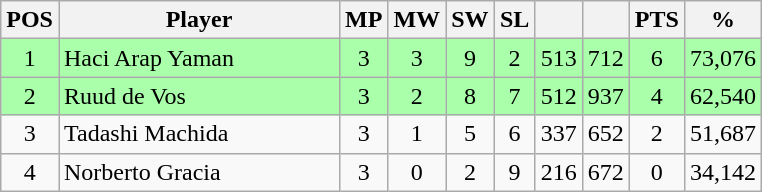<table class="wikitable" style="text-align: center;">
<tr>
<th width=20>POS</th>
<th width=180>Player</th>
<th width=20>MP</th>
<th width=20>MW</th>
<th width=20>SW</th>
<th width=20>SL</th>
<th width=20></th>
<th width=20></th>
<th width=20>PTS</th>
<th width=20>%</th>
</tr>
<tr style="background:#aaffaa;">
<td>1</td>
<td style="text-align:left;"> Haci Arap Yaman</td>
<td>3</td>
<td>3</td>
<td>9</td>
<td>2</td>
<td>513</td>
<td>712</td>
<td>6</td>
<td>73,076</td>
</tr>
<tr style="background:#aaffaa;">
<td>2</td>
<td style="text-align:left;"> Ruud de Vos</td>
<td>3</td>
<td>2</td>
<td>8</td>
<td>7</td>
<td>512</td>
<td>937</td>
<td>4</td>
<td>62,540</td>
</tr>
<tr>
<td>3</td>
<td style="text-align:left;"> Tadashi Machida</td>
<td>3</td>
<td>1</td>
<td>5</td>
<td>6</td>
<td>337</td>
<td>652</td>
<td>2</td>
<td>51,687</td>
</tr>
<tr>
<td>4</td>
<td style="text-align:left;"> Norberto Gracia</td>
<td>3</td>
<td>0</td>
<td>2</td>
<td>9</td>
<td>216</td>
<td>672</td>
<td>0</td>
<td>34,142</td>
</tr>
</table>
